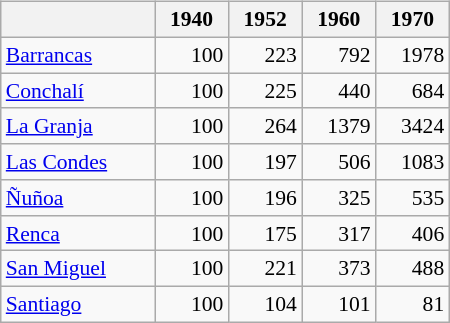<table class="wikitable" style="float:right; width:300px; font-size:90%; margin:0.5em 0 0.5em 1em;">
<tr align=center>
<th></th>
<th>1940</th>
<th>1952</th>
<th>1960</th>
<th>1970</th>
</tr>
<tr align=right>
<td align=left><a href='#'>Barrancas</a></td>
<td>100</td>
<td>223</td>
<td>792</td>
<td>1978</td>
</tr>
<tr align=right>
<td align=left><a href='#'>Conchalí</a></td>
<td>100</td>
<td>225</td>
<td>440</td>
<td>684</td>
</tr>
<tr align=right>
<td align=left><a href='#'>La Granja</a></td>
<td>100</td>
<td>264</td>
<td>1379</td>
<td>3424</td>
</tr>
<tr align=right>
<td align=left><a href='#'>Las Condes</a></td>
<td>100</td>
<td>197</td>
<td>506</td>
<td>1083</td>
</tr>
<tr align=right>
<td align=left><a href='#'>Ñuñoa</a></td>
<td>100</td>
<td>196</td>
<td>325</td>
<td>535</td>
</tr>
<tr align=right>
<td align=left><a href='#'>Renca</a></td>
<td>100</td>
<td>175</td>
<td>317</td>
<td>406</td>
</tr>
<tr align=right>
<td align=left><a href='#'>San Miguel</a></td>
<td>100</td>
<td>221</td>
<td>373</td>
<td>488</td>
</tr>
<tr align=right>
<td align=left><a href='#'>Santiago</a></td>
<td>100</td>
<td>104</td>
<td>101</td>
<td>81</td>
</tr>
</table>
